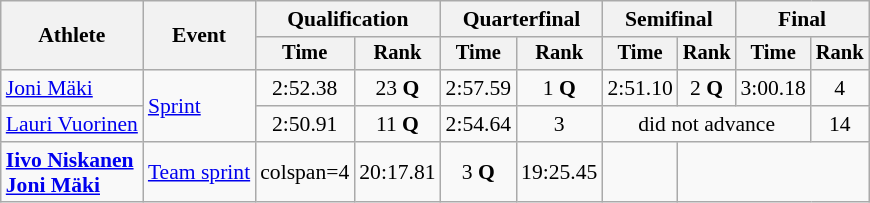<table class="wikitable" style="font-size:90%">
<tr>
<th rowspan="2">Athlete</th>
<th rowspan="2">Event</th>
<th colspan="2">Qualification</th>
<th colspan="2">Quarterfinal</th>
<th colspan="2">Semifinal</th>
<th colspan="2">Final</th>
</tr>
<tr style="font-size:95%">
<th>Time</th>
<th>Rank</th>
<th>Time</th>
<th>Rank</th>
<th>Time</th>
<th>Rank</th>
<th>Time</th>
<th>Rank</th>
</tr>
<tr align=center>
<td align=left><a href='#'>Joni Mäki</a></td>
<td align=left rowspan=2><a href='#'>Sprint</a></td>
<td>2:52.38</td>
<td>23 <strong>Q</strong></td>
<td>2:57.59</td>
<td>1 <strong>Q</strong></td>
<td>2:51.10</td>
<td>2 <strong>Q</strong></td>
<td>3:00.18</td>
<td>4</td>
</tr>
<tr align=center>
<td align=left><a href='#'>Lauri Vuorinen</a></td>
<td>2:50.91</td>
<td>11 <strong>Q</strong></td>
<td>2:54.64</td>
<td>3</td>
<td colspan=3>did not advance</td>
<td>14</td>
</tr>
<tr align=center>
<td align=left><strong><a href='#'>Iivo Niskanen</a><br><a href='#'>Joni Mäki</a></strong></td>
<td align=left><a href='#'>Team sprint</a></td>
<td>colspan=4 </td>
<td>20:17.81</td>
<td>3 <strong>Q</strong></td>
<td>19:25.45</td>
<td></td>
</tr>
</table>
